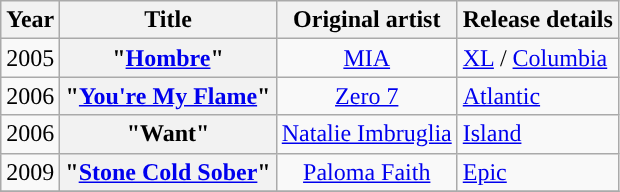<table class="wikitable plainrowheaders" style="text-align:center;">
<tr>
<th scope="col" rowspan="1">Year</th>
<th scope="col" rowspan="1">Title</th>
<th scope="col" rowspan="1">Original artist</th>
<th scope="col" rowspan="1">Release details</th>
</tr>
<tr>
<td rowspan="1">2005</td>
<th scope="row">"<a href='#'>Hombre</a>"</th>
<td><a href='#'>MIA</a></td>
<td align=left><a href='#'>XL</a> / <a href='#'>Columbia</a></td>
</tr>
<tr>
<td rowspan="1">2006</td>
<th scope="row">"<a href='#'>You're My Flame</a>"</th>
<td><a href='#'>Zero 7</a></td>
<td align=left><a href='#'>Atlantic</a></td>
</tr>
<tr>
<td rowspan="1">2006</td>
<th scope="row">"Want"</th>
<td><a href='#'>Natalie Imbruglia</a></td>
<td align=left><a href='#'>Island</a></td>
</tr>
<tr>
<td rowspan="1">2009</td>
<th scope="row">"<a href='#'>Stone Cold Sober</a>"</th>
<td><a href='#'>Paloma Faith</a></td>
<td align=left><a href='#'>Epic</a></td>
</tr>
<tr>
</tr>
</table>
